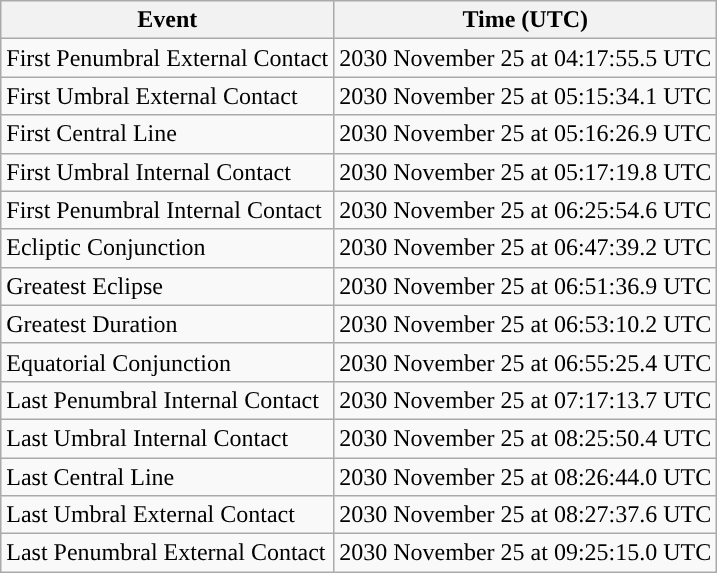<table class="wikitable">
<tr>
<th>Event</th>
<th>Time (UTC)</th>
</tr>
<tr>
<td>First Penumbral External Contact</td>
<td>2030 November 25 at 04:17:55.5 UTC</td>
</tr>
<tr>
<td>First Umbral External Contact</td>
<td>2030 November 25 at 05:15:34.1 UTC</td>
</tr>
<tr>
<td>First Central Line</td>
<td>2030 November 25 at 05:16:26.9 UTC</td>
</tr>
<tr>
<td>First Umbral Internal Contact</td>
<td>2030 November 25 at 05:17:19.8 UTC</td>
</tr>
<tr>
<td>First Penumbral Internal Contact</td>
<td>2030 November 25 at 06:25:54.6 UTC</td>
</tr>
<tr>
<td>Ecliptic Conjunction</td>
<td>2030 November 25 at 06:47:39.2 UTC</td>
</tr>
<tr>
<td>Greatest Eclipse</td>
<td>2030 November 25 at 06:51:36.9 UTC</td>
</tr>
<tr>
<td>Greatest Duration</td>
<td>2030 November 25 at 06:53:10.2 UTC</td>
</tr>
<tr>
<td>Equatorial Conjunction</td>
<td>2030 November 25 at 06:55:25.4 UTC</td>
</tr>
<tr>
<td>Last Penumbral Internal Contact</td>
<td>2030 November 25 at 07:17:13.7 UTC</td>
</tr>
<tr>
<td>Last Umbral Internal Contact</td>
<td>2030 November 25 at 08:25:50.4 UTC</td>
</tr>
<tr>
<td>Last Central Line</td>
<td>2030 November 25 at 08:26:44.0 UTC</td>
</tr>
<tr>
<td>Last Umbral External Contact</td>
<td>2030 November 25 at 08:27:37.6 UTC</td>
</tr>
<tr>
<td>Last Penumbral External Contact</td>
<td>2030 November 25 at 09:25:15.0 UTC</td>
</tr>
</table>
